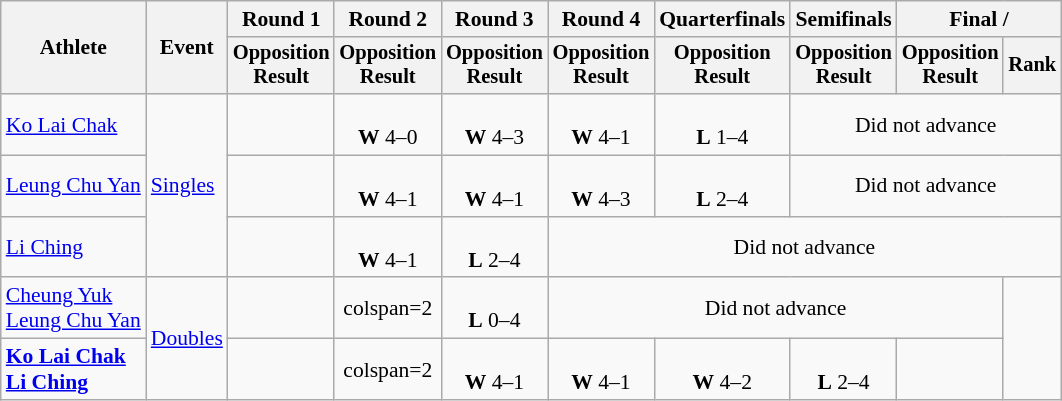<table class="wikitable" style="font-size:90%">
<tr>
<th rowspan="2">Athlete</th>
<th rowspan="2">Event</th>
<th>Round 1</th>
<th>Round 2</th>
<th>Round 3</th>
<th>Round 4</th>
<th>Quarterfinals</th>
<th>Semifinals</th>
<th colspan=2>Final / </th>
</tr>
<tr style="font-size:95%">
<th>Opposition<br>Result</th>
<th>Opposition<br>Result</th>
<th>Opposition<br>Result</th>
<th>Opposition<br>Result</th>
<th>Opposition<br>Result</th>
<th>Opposition<br>Result</th>
<th>Opposition<br>Result</th>
<th>Rank</th>
</tr>
<tr align=center>
<td align=left><a href='#'>Ko Lai Chak</a></td>
<td align=left rowspan=3><a href='#'>Singles</a></td>
<td></td>
<td><br><strong>W</strong> 4–0</td>
<td><br><strong>W</strong> 4–3</td>
<td><br><strong>W</strong> 4–1</td>
<td><br><strong>L</strong> 1–4</td>
<td colspan=3>Did not advance</td>
</tr>
<tr align=center>
<td align=left><a href='#'>Leung Chu Yan</a></td>
<td></td>
<td><br><strong>W</strong> 4–1</td>
<td><br><strong>W</strong> 4–1</td>
<td><br><strong>W</strong> 4–3</td>
<td><br><strong>L</strong> 2–4</td>
<td colspan=3>Did not advance</td>
</tr>
<tr align=center>
<td align=left><a href='#'>Li Ching</a></td>
<td></td>
<td><br><strong>W</strong> 4–1</td>
<td><br><strong>L</strong> 2–4</td>
<td colspan=5>Did not advance</td>
</tr>
<tr align=center>
<td align=left><a href='#'>Cheung Yuk</a><br><a href='#'>Leung Chu Yan</a></td>
<td align=left rowspan=2><a href='#'>Doubles</a></td>
<td></td>
<td>colspan=2 </td>
<td><br><strong>L</strong> 0–4</td>
<td colspan=4>Did not advance</td>
</tr>
<tr align=center>
<td align=left><strong><a href='#'>Ko Lai Chak</a><br><a href='#'>Li Ching</a></strong></td>
<td></td>
<td>colspan=2 </td>
<td><br><strong>W</strong> 4–1</td>
<td><br><strong>W</strong> 4–1</td>
<td><br><strong>W</strong> 4–2</td>
<td><br><strong>L</strong> 2–4</td>
<td></td>
</tr>
</table>
